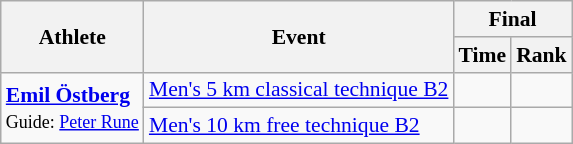<table class="wikitable" style="font-size:90%">
<tr>
<th rowspan="2">Athlete</th>
<th rowspan="2">Event</th>
<th colspan="3">Final</th>
</tr>
<tr>
<th>Time</th>
<th>Rank</th>
</tr>
<tr align=center>
<td rowspan=2 align=left><strong><a href='#'>Emil Östberg</a></strong><br><small>Guide: <a href='#'>Peter Rune</a></small></td>
<td align=left><a href='#'>Men's 5 km classical technique B2</a></td>
<td></td>
<td></td>
</tr>
<tr align=center>
<td align=left><a href='#'>Men's 10 km free technique B2</a></td>
<td></td>
<td></td>
</tr>
</table>
